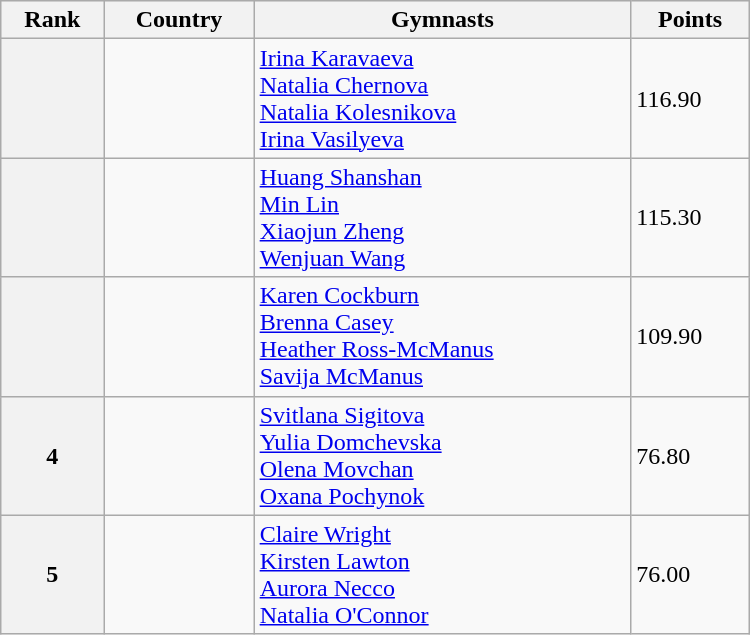<table class="wikitable" width=500>
<tr bgcolor="#efefef">
<th>Rank</th>
<th>Country</th>
<th>Gymnasts</th>
<th>Points</th>
</tr>
<tr>
<th></th>
<td></td>
<td><a href='#'>Irina Karavaeva</a><br><a href='#'>Natalia Chernova</a><br><a href='#'>Natalia Kolesnikova</a><br> <a href='#'>Irina Vasilyeva</a></td>
<td>116.90</td>
</tr>
<tr>
<th></th>
<td></td>
<td><a href='#'>Huang Shanshan</a><br><a href='#'>Min Lin</a><br><a href='#'>Xiaojun Zheng</a><br> <a href='#'>Wenjuan Wang</a></td>
<td>115.30</td>
</tr>
<tr>
<th></th>
<td></td>
<td><a href='#'>Karen Cockburn</a><br><a href='#'>Brenna Casey</a><br><a href='#'>Heather Ross-McManus</a><br><a href='#'>Savija McManus</a></td>
<td>109.90</td>
</tr>
<tr>
<th>4</th>
<td></td>
<td><a href='#'>Svitlana Sigitova</a><br><a href='#'>Yulia Domchevska</a><br><a href='#'>Olena Movchan</a><br><a href='#'>Oxana Pochynok</a></td>
<td>76.80</td>
</tr>
<tr>
<th>5</th>
<td></td>
<td><a href='#'>Claire Wright</a><br><a href='#'>Kirsten Lawton</a><br><a href='#'>Aurora Necco</a><br><a href='#'>Natalia O'Connor</a></td>
<td>76.00</td>
</tr>
</table>
